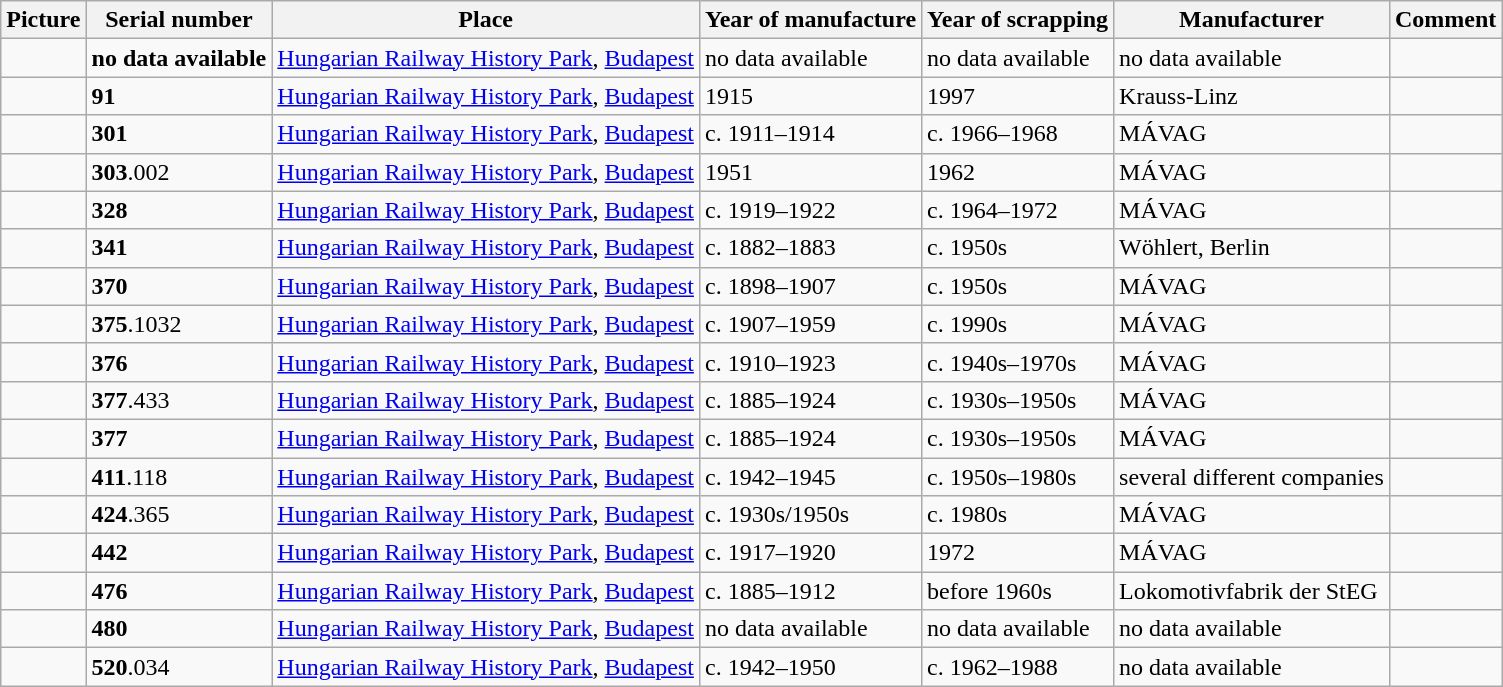<table class=wikitable>
<tr>
<th bgcolor="#CEDFF2">Picture</th>
<th bgcolor="#CEDFF2">Serial number</th>
<th bgcolor="#CEDFF2">Place</th>
<th bgcolor="#CEDFF2">Year of manufacture</th>
<th bgcolor="#CEDFF2">Year of scrapping</th>
<th bgcolor="#CEDFF2">Manufacturer</th>
<th bgcolor="#CEDFF2">Comment</th>
</tr>
<tr>
<td></td>
<td><strong>no data available</strong></td>
<td><a href='#'>Hungarian Railway History Park</a>, <a href='#'>Budapest</a></td>
<td>no data available</td>
<td>no data available</td>
<td>no data available</td>
<td><small></small></td>
</tr>
<tr>
<td></td>
<td><strong>91</strong></td>
<td><a href='#'>Hungarian Railway History Park</a>, <a href='#'>Budapest</a></td>
<td>1915</td>
<td>1997</td>
<td>Krauss-Linz</td>
<td><small></small></td>
</tr>
<tr>
<td></td>
<td><strong>301</strong></td>
<td><a href='#'>Hungarian Railway History Park</a>, <a href='#'>Budapest</a></td>
<td>c. 1911–1914</td>
<td>c. 1966–1968</td>
<td>MÁVAG</td>
<td><small></small></td>
</tr>
<tr>
<td></td>
<td><strong>303</strong>.002</td>
<td><a href='#'>Hungarian Railway History Park</a>, <a href='#'>Budapest</a></td>
<td>1951</td>
<td>1962</td>
<td>MÁVAG</td>
<td><small></small></td>
</tr>
<tr>
<td></td>
<td><strong>328</strong></td>
<td><a href='#'>Hungarian Railway History Park</a>, <a href='#'>Budapest</a></td>
<td>c. 1919–1922</td>
<td>c. 1964–1972</td>
<td>MÁVAG</td>
<td><small></small></td>
</tr>
<tr>
<td></td>
<td><strong>341</strong></td>
<td><a href='#'>Hungarian Railway History Park</a>, <a href='#'>Budapest</a></td>
<td>c. 1882–1883</td>
<td>c. 1950s</td>
<td>Wöhlert, Berlin</td>
<td><small></small></td>
</tr>
<tr>
<td></td>
<td><strong>370</strong></td>
<td><a href='#'>Hungarian Railway History Park</a>, <a href='#'>Budapest</a></td>
<td>c.  1898–1907</td>
<td>c.  1950s</td>
<td>MÁVAG</td>
<td><small></small></td>
</tr>
<tr>
<td></td>
<td><strong>375</strong>.1032</td>
<td><a href='#'>Hungarian Railway History Park</a>, <a href='#'>Budapest</a></td>
<td>c. 1907–1959</td>
<td>c. 1990s</td>
<td>MÁVAG</td>
<td><small></small></td>
</tr>
<tr>
<td></td>
<td><strong>376</strong></td>
<td><a href='#'>Hungarian Railway History Park</a>, <a href='#'>Budapest</a></td>
<td>c. 1910–1923</td>
<td>c. 1940s–1970s</td>
<td>MÁVAG</td>
<td><small></small></td>
</tr>
<tr>
<td></td>
<td><strong>377</strong>.433</td>
<td><a href='#'>Hungarian Railway History Park</a>, <a href='#'>Budapest</a></td>
<td>c. 1885–1924</td>
<td>c. 1930s–1950s</td>
<td>MÁVAG</td>
<td><small></small></td>
</tr>
<tr>
<td></td>
<td><strong>377</strong></td>
<td><a href='#'>Hungarian Railway History Park</a>, <a href='#'>Budapest</a></td>
<td>c. 1885–1924</td>
<td>c. 1930s–1950s</td>
<td>MÁVAG</td>
<td><small></small></td>
</tr>
<tr>
<td></td>
<td><strong>411</strong>.118</td>
<td><a href='#'>Hungarian Railway History Park</a>, <a href='#'>Budapest</a></td>
<td>c. 1942–1945</td>
<td>c. 1950s–1980s</td>
<td>several different companies</td>
<td><small></small></td>
</tr>
<tr>
<td></td>
<td><strong>424</strong>.365</td>
<td><a href='#'>Hungarian Railway History Park</a>, <a href='#'>Budapest</a></td>
<td>c. 1930s/1950s</td>
<td>c. 1980s</td>
<td>MÁVAG</td>
<td><small></small></td>
</tr>
<tr>
<td></td>
<td><strong>442</strong></td>
<td><a href='#'>Hungarian Railway History Park</a>, <a href='#'>Budapest</a></td>
<td>c. 1917–1920</td>
<td>1972</td>
<td>MÁVAG</td>
<td><small></small></td>
</tr>
<tr>
<td></td>
<td><strong>476</strong></td>
<td><a href='#'>Hungarian Railway History Park</a>, <a href='#'>Budapest</a></td>
<td>c. 1885–1912</td>
<td>before 1960s</td>
<td>Lokomotivfabrik der StEG</td>
<td><small></small></td>
</tr>
<tr>
<td></td>
<td><strong>480</strong></td>
<td><a href='#'>Hungarian Railway History Park</a>, <a href='#'>Budapest</a></td>
<td>no data available</td>
<td>no data available</td>
<td>no data available</td>
<td><small></small></td>
</tr>
<tr>
<td></td>
<td><strong>520</strong>.034</td>
<td><a href='#'>Hungarian Railway History Park</a>, <a href='#'>Budapest</a></td>
<td>c.  1942–1950</td>
<td>c.  1962–1988</td>
<td>no data available</td>
<td><small></small></td>
</tr>
</table>
